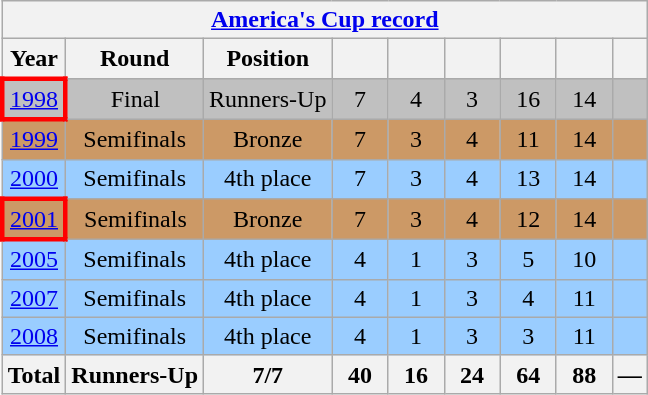<table class="wikitable" style="text-align: center;">
<tr>
<th colspan=9><a href='#'>America's Cup record</a></th>
</tr>
<tr>
<th>Year</th>
<th>Round</th>
<th>Position</th>
<th width=30></th>
<th width=30></th>
<th width=30></th>
<th width=30></th>
<th width=30></th>
<th></th>
</tr>
<tr bgcolor=silver>
<td style="border: 3px solid red"> <a href='#'>1998</a></td>
<td>Final</td>
<td align="center">Runners-Up</td>
<td>7</td>
<td>4</td>
<td>3</td>
<td>16</td>
<td>14</td>
<td></td>
</tr>
<tr bgcolor=cc9966>
<td> <a href='#'>1999</a></td>
<td>Semifinals</td>
<td align="center">Bronze</td>
<td>7</td>
<td>3</td>
<td>4</td>
<td>11</td>
<td>14</td>
<td></td>
</tr>
<tr bgcolor=9acdff>
<td> <a href='#'>2000</a></td>
<td>Semifinals</td>
<td align="center">4th place</td>
<td>7</td>
<td>3</td>
<td>4</td>
<td>13</td>
<td>14</td>
<td></td>
</tr>
<tr bgcolor=cc9966>
<td style="border: 3px solid red"> <a href='#'>2001</a></td>
<td>Semifinals</td>
<td align="center">Bronze</td>
<td>7</td>
<td>3</td>
<td>4</td>
<td>12</td>
<td>14</td>
<td></td>
</tr>
<tr bgcolor=9acdff>
<td> <a href='#'>2005</a></td>
<td>Semifinals</td>
<td align="center">4th place</td>
<td>4</td>
<td>1</td>
<td>3</td>
<td>5</td>
<td>10</td>
<td></td>
</tr>
<tr bgcolor=9acdff>
<td> <a href='#'>2007</a></td>
<td>Semifinals</td>
<td align="center">4th place</td>
<td>4</td>
<td>1</td>
<td>3</td>
<td>4</td>
<td>11</td>
<td></td>
</tr>
<tr bgcolor=9acdff>
<td> <a href='#'>2008</a></td>
<td>Semifinals</td>
<td align="center">4th place</td>
<td>4</td>
<td>1</td>
<td>3</td>
<td>3</td>
<td>11</td>
<td></td>
</tr>
<tr>
<th>Total</th>
<th>Runners-Up</th>
<th>7/7</th>
<th>40</th>
<th>16</th>
<th>24</th>
<th>64</th>
<th>88</th>
<th>—</th>
</tr>
</table>
